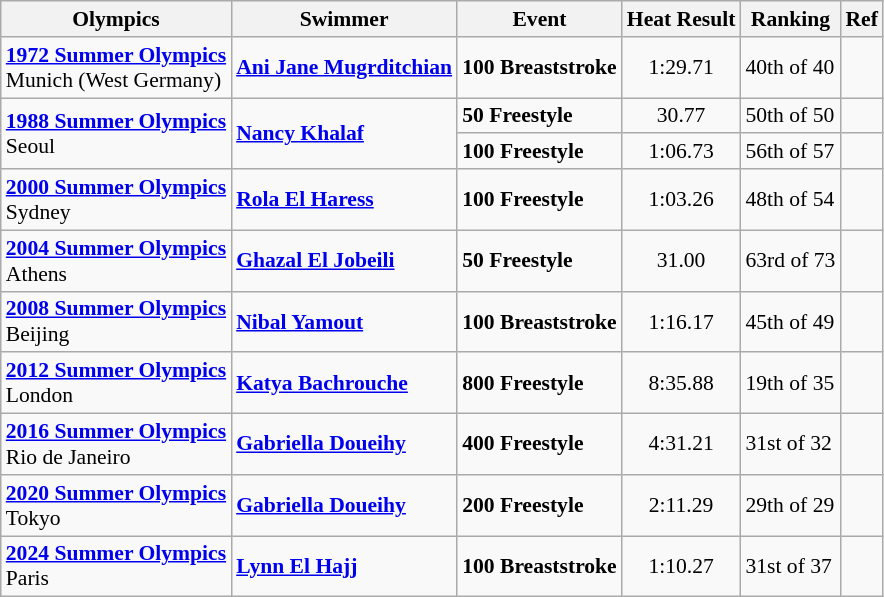<table class=wikitable style="font-size:90%">
<tr>
<th rowspan="1">Olympics</th>
<th rowspan="1">Swimmer</th>
<th rowspan="1">Event</th>
<th rowspan="1">Heat Result</th>
<th rowspan="1">Ranking</th>
<th rowspan="1">Ref</th>
</tr>
<tr>
<td><strong><a href='#'>1972 Summer Olympics</a></strong><br>Munich (West Germany)</td>
<td><strong><a href='#'>Ani Jane Mugrditchian</a></strong></td>
<td><strong>100 Breaststroke</strong></td>
<td align=center>1:29.71</td>
<td>40th of 40</td>
<td></td>
</tr>
<tr>
<td rowspan=2><strong><a href='#'>1988 Summer Olympics</a></strong><br>Seoul</td>
<td rowspan=2><strong><a href='#'>Nancy Khalaf</a></strong></td>
<td><strong>50 Freestyle</strong></td>
<td align=center>30.77</td>
<td>50th of 50</td>
<td></td>
</tr>
<tr>
<td><strong>100 Freestyle</strong></td>
<td align=center>1:06.73</td>
<td>56th of 57</td>
<td></td>
</tr>
<tr>
<td><strong><a href='#'>2000 Summer Olympics</a></strong><br>Sydney</td>
<td><strong><a href='#'>Rola El Haress</a></strong></td>
<td><strong>100 Freestyle</strong></td>
<td align=center>1:03.26</td>
<td>48th of 54</td>
<td></td>
</tr>
<tr>
<td><strong><a href='#'>2004 Summer Olympics</a></strong><br>Athens</td>
<td><strong><a href='#'>Ghazal El Jobeili</a></strong></td>
<td><strong>50 Freestyle</strong></td>
<td align=center>31.00</td>
<td>63rd of 73</td>
<td></td>
</tr>
<tr>
<td><strong><a href='#'>2008 Summer Olympics</a></strong><br>Beijing</td>
<td><strong><a href='#'>Nibal Yamout</a></strong></td>
<td><strong>100 Breaststroke</strong></td>
<td align=center>1:16.17</td>
<td>45th of 49</td>
<td></td>
</tr>
<tr>
<td><strong><a href='#'>2012 Summer Olympics</a></strong><br>London</td>
<td><strong><a href='#'>Katya Bachrouche</a></strong></td>
<td><strong>800 Freestyle</strong></td>
<td align=center>8:35.88</td>
<td>19th of 35</td>
<td></td>
</tr>
<tr>
<td><strong><a href='#'>2016 Summer Olympics</a></strong><br>Rio de Janeiro</td>
<td><strong><a href='#'>Gabriella Doueihy</a></strong></td>
<td><strong>400 Freestyle</strong></td>
<td align=center>4:31.21</td>
<td>31st of 32</td>
<td></td>
</tr>
<tr>
<td><strong><a href='#'>2020 Summer Olympics</a></strong><br>Tokyo</td>
<td><strong><a href='#'>Gabriella Doueihy</a></strong></td>
<td><strong>200 Freestyle</strong></td>
<td align=center>2:11.29</td>
<td>29th of 29</td>
<td></td>
</tr>
<tr>
<td><strong><a href='#'>2024 Summer Olympics</a></strong><br>Paris</td>
<td><strong><a href='#'>Lynn El Hajj</a></strong></td>
<td><strong>100 Breaststroke</strong></td>
<td align=center>1:10.27</td>
<td>31st of 37</td>
<td></td>
</tr>
</table>
